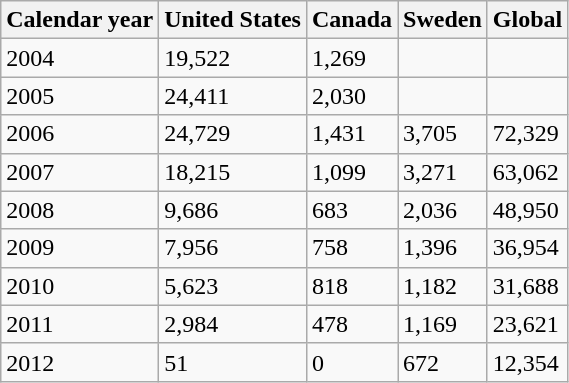<table class="wikitable">
<tr>
<th>Calendar year</th>
<th>United States</th>
<th>Canada</th>
<th>Sweden</th>
<th>Global</th>
</tr>
<tr>
<td>2004</td>
<td>19,522</td>
<td>1,269</td>
<td></td>
<td></td>
</tr>
<tr>
<td>2005</td>
<td>24,411</td>
<td>2,030</td>
<td></td>
<td></td>
</tr>
<tr>
<td>2006</td>
<td>24,729</td>
<td>1,431</td>
<td>3,705</td>
<td>72,329</td>
</tr>
<tr>
<td>2007</td>
<td>18,215</td>
<td>1,099</td>
<td>3,271</td>
<td>63,062</td>
</tr>
<tr>
<td>2008</td>
<td>9,686</td>
<td>683</td>
<td>2,036</td>
<td>48,950</td>
</tr>
<tr>
<td>2009</td>
<td>7,956</td>
<td>758</td>
<td>1,396</td>
<td>36,954</td>
</tr>
<tr>
<td>2010</td>
<td>5,623</td>
<td>818</td>
<td>1,182</td>
<td>31,688</td>
</tr>
<tr>
<td>2011</td>
<td>2,984</td>
<td>478</td>
<td>1,169</td>
<td>23,621</td>
</tr>
<tr>
<td>2012</td>
<td>51</td>
<td>0</td>
<td>672</td>
<td>12,354</td>
</tr>
</table>
